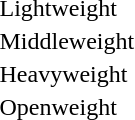<table>
<tr>
<td>Lightweight<br></td>
<td></td>
<td></td>
<td></td>
</tr>
<tr>
<td>Middleweight<br></td>
<td></td>
<td></td>
<td></td>
</tr>
<tr>
<td>Heavyweight<br></td>
<td></td>
<td></td>
<td></td>
</tr>
<tr>
<td>Openweight<br></td>
<td></td>
<td></td>
<td></td>
</tr>
</table>
